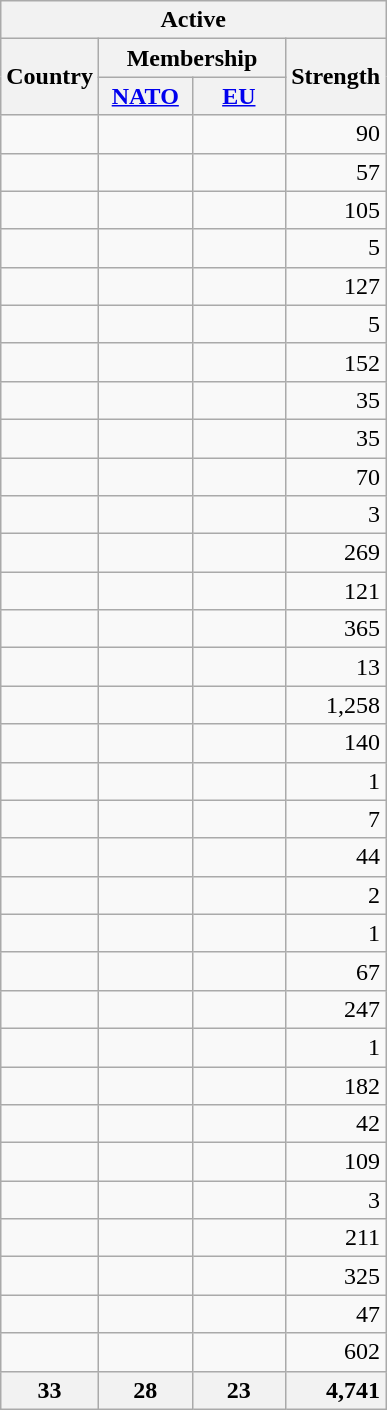<table class="wikitable sortable">
<tr>
<th colspan="5">Active</th>
</tr>
<tr>
<th rowspan="2">Country</th>
<th colspan="2">Membership</th>
<th rowspan="2">Strength</th>
</tr>
<tr>
<th style="width:55px;"><a href='#'>NATO</a></th>
<th style="width:55px;"><a href='#'>EU</a></th>
</tr>
<tr>
<td></td>
<td></td>
<td></td>
<td style="text-align:right">90</td>
</tr>
<tr>
<td></td>
<td></td>
<td></td>
<td style="text-align:right">57</td>
</tr>
<tr>
<td></td>
<td></td>
<td></td>
<td style="text-align:right">105</td>
</tr>
<tr>
<td></td>
<td></td>
<td></td>
<td style="text-align:right">5</td>
</tr>
<tr>
<td></td>
<td></td>
<td></td>
<td style="text-align:right">127</td>
</tr>
<tr>
<td></td>
<td></td>
<td></td>
<td style="text-align:right">5</td>
</tr>
<tr>
<td></td>
<td></td>
<td></td>
<td style="text-align:right">152</td>
</tr>
<tr>
<td></td>
<td></td>
<td></td>
<td style="text-align:right">35</td>
</tr>
<tr>
<td></td>
<td></td>
<td></td>
<td style="text-align:right">35</td>
</tr>
<tr>
<td></td>
<td></td>
<td></td>
<td style="text-align:right">70</td>
</tr>
<tr>
<td></td>
<td></td>
<td></td>
<td style="text-align:right">3</td>
</tr>
<tr>
<td></td>
<td></td>
<td></td>
<td style="text-align:right">269</td>
</tr>
<tr>
<td></td>
<td></td>
<td></td>
<td style="text-align:right">121</td>
</tr>
<tr>
<td></td>
<td></td>
<td></td>
<td style="text-align:right">365</td>
</tr>
<tr>
<td></td>
<td></td>
<td></td>
<td style="text-align:right">13</td>
</tr>
<tr>
<td></td>
<td></td>
<td></td>
<td style="text-align:right">1,258</td>
</tr>
<tr>
<td></td>
<td></td>
<td></td>
<td style="text-align:right">140</td>
</tr>
<tr>
<td></td>
<td></td>
<td></td>
<td style="text-align:right">1</td>
</tr>
<tr>
<td></td>
<td></td>
<td></td>
<td style="text-align:right">7</td>
</tr>
<tr>
<td></td>
<td></td>
<td></td>
<td style="text-align:right">44</td>
</tr>
<tr>
<td></td>
<td></td>
<td></td>
<td style="text-align:right">2</td>
</tr>
<tr>
<td></td>
<td></td>
<td></td>
<td style="text-align:right">1</td>
</tr>
<tr>
<td></td>
<td></td>
<td></td>
<td style="text-align:right">67</td>
</tr>
<tr>
<td></td>
<td></td>
<td></td>
<td style="text-align:right">247</td>
</tr>
<tr>
<td></td>
<td></td>
<td></td>
<td style="text-align:right">1</td>
</tr>
<tr>
<td></td>
<td></td>
<td></td>
<td style="text-align:right">182</td>
</tr>
<tr>
<td></td>
<td></td>
<td></td>
<td style="text-align:right">42</td>
</tr>
<tr>
<td></td>
<td></td>
<td></td>
<td style="text-align:right">109</td>
</tr>
<tr>
<td></td>
<td></td>
<td></td>
<td style="text-align:right">3</td>
</tr>
<tr>
<td></td>
<td></td>
<td></td>
<td style="text-align:right">211</td>
</tr>
<tr>
<td></td>
<td></td>
<td></td>
<td style="text-align:right">325</td>
</tr>
<tr>
<td></td>
<td></td>
<td></td>
<td style="text-align:right">47</td>
</tr>
<tr>
<td></td>
<td></td>
<td></td>
<td style="text-align:right">602</td>
</tr>
<tr>
<th>33</th>
<th>28</th>
<th>23</th>
<th style="text-align:right">4,741</th>
</tr>
</table>
